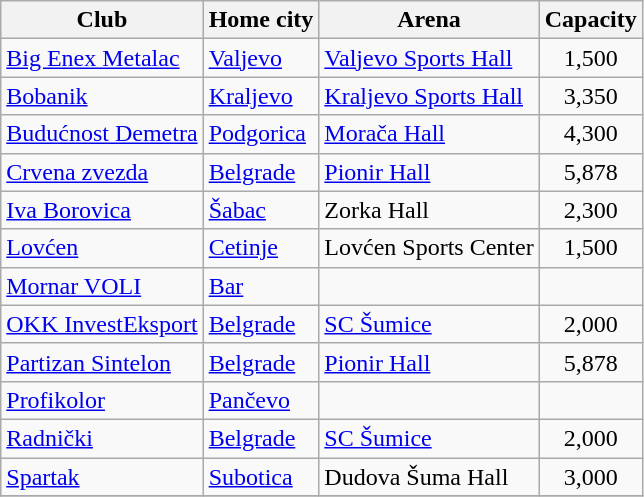<table class="wikitable sortable">
<tr>
<th>Club</th>
<th>Home city</th>
<th>Arena</th>
<th>Capacity</th>
</tr>
<tr>
<td><a href='#'>Big Enex Metalac</a></td>
<td><a href='#'>Valjevo</a></td>
<td><a href='#'>Valjevo Sports Hall</a></td>
<td style="text-align:center">1,500</td>
</tr>
<tr>
<td><a href='#'>Bobanik</a></td>
<td><a href='#'>Kraljevo</a></td>
<td><a href='#'>Kraljevo Sports Hall</a></td>
<td style="text-align:center">3,350</td>
</tr>
<tr>
<td><a href='#'>Budućnost Demetra</a></td>
<td><a href='#'>Podgorica</a></td>
<td><a href='#'>Morača Hall</a></td>
<td style="text-align:center">4,300</td>
</tr>
<tr>
<td><a href='#'>Crvena zvezda</a></td>
<td><a href='#'>Belgrade</a></td>
<td><a href='#'>Pionir Hall</a></td>
<td style="text-align:center">5,878</td>
</tr>
<tr>
<td><a href='#'>Iva Borovica</a></td>
<td><a href='#'>Šabac</a></td>
<td>Zorka Hall</td>
<td style="text-align:center">2,300</td>
</tr>
<tr>
<td><a href='#'>Lovćen</a></td>
<td><a href='#'>Cetinje</a></td>
<td>Lovćen Sports Center</td>
<td style="text-align:center">1,500</td>
</tr>
<tr>
<td><a href='#'>Mornar VOLI</a></td>
<td><a href='#'>Bar</a></td>
<td></td>
<td style="text-align:center"></td>
</tr>
<tr>
<td><a href='#'>OKK InvestEksport</a></td>
<td><a href='#'>Belgrade</a></td>
<td><a href='#'>SC Šumice</a></td>
<td style="text-align:center">2,000</td>
</tr>
<tr>
<td><a href='#'>Partizan Sintelon</a></td>
<td><a href='#'>Belgrade</a></td>
<td><a href='#'>Pionir Hall</a></td>
<td style="text-align:center">5,878</td>
</tr>
<tr>
<td><a href='#'>Profikolor</a></td>
<td><a href='#'>Pančevo</a></td>
<td></td>
<td style="text-align:center"></td>
</tr>
<tr>
<td><a href='#'>Radnički</a></td>
<td><a href='#'>Belgrade</a></td>
<td><a href='#'>SC Šumice</a></td>
<td style="text-align:center">2,000</td>
</tr>
<tr>
<td><a href='#'>Spartak</a></td>
<td><a href='#'>Subotica</a></td>
<td>Dudova Šuma Hall</td>
<td style="text-align:center">3,000</td>
</tr>
<tr>
</tr>
</table>
